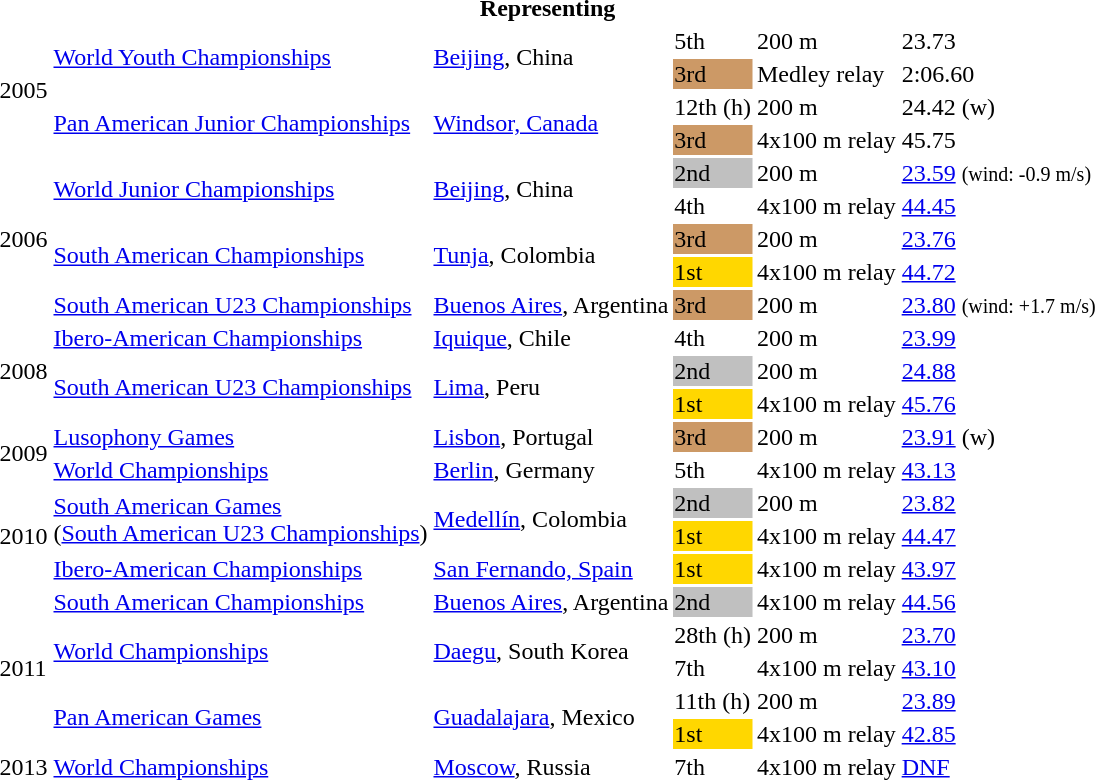<table>
<tr>
<th colspan="6">Representing </th>
</tr>
<tr>
<td rowspan=4>2005</td>
<td rowspan=2><a href='#'>World Youth Championships</a></td>
<td rowspan=2><a href='#'>Beijing</a>, China</td>
<td>5th</td>
<td>200 m</td>
<td>23.73</td>
</tr>
<tr>
<td bgcolor=cc9966>3rd</td>
<td>Medley relay</td>
<td>2:06.60</td>
</tr>
<tr>
<td rowspan=2><a href='#'>Pan American Junior Championships</a></td>
<td rowspan=2><a href='#'>Windsor, Canada</a></td>
<td>12th (h)</td>
<td>200 m</td>
<td>24.42 (w)</td>
</tr>
<tr>
<td bgcolor=cc9966>3rd</td>
<td>4x100 m relay</td>
<td>45.75</td>
</tr>
<tr>
<td rowspan=5>2006</td>
<td rowspan=2><a href='#'>World Junior Championships</a></td>
<td rowspan=2><a href='#'>Beijing</a>, China</td>
<td bgcolor=silver>2nd</td>
<td>200 m</td>
<td><a href='#'>23.59</a> <small>(wind: -0.9 m/s)</small></td>
</tr>
<tr>
<td>4th</td>
<td>4x100 m relay</td>
<td><a href='#'>44.45</a></td>
</tr>
<tr>
<td rowspan=2><a href='#'>South American Championships</a></td>
<td rowspan=2><a href='#'>Tunja</a>, Colombia</td>
<td bgcolor=cc9966>3rd</td>
<td>200 m</td>
<td><a href='#'>23.76</a></td>
</tr>
<tr>
<td bgcolor=gold>1st</td>
<td>4x100 m relay</td>
<td><a href='#'>44.72</a></td>
</tr>
<tr>
<td><a href='#'>South American U23 Championships</a></td>
<td><a href='#'>Buenos Aires</a>, Argentina</td>
<td bgcolor=cc9966>3rd</td>
<td>200 m</td>
<td><a href='#'>23.80</a> <small>(wind: +1.7 m/s)</small></td>
</tr>
<tr>
<td rowspan=3>2008</td>
<td><a href='#'>Ibero-American Championships</a></td>
<td><a href='#'>Iquique</a>, Chile</td>
<td>4th</td>
<td>200 m</td>
<td><a href='#'>23.99</a></td>
</tr>
<tr>
<td rowspan=2><a href='#'>South American U23 Championships</a></td>
<td rowspan=2><a href='#'>Lima</a>, Peru</td>
<td bgcolor=silver>2nd</td>
<td>200 m</td>
<td><a href='#'>24.88</a></td>
</tr>
<tr>
<td bgcolor=gold>1st</td>
<td>4x100 m relay</td>
<td><a href='#'>45.76</a></td>
</tr>
<tr>
<td rowspan=2>2009</td>
<td><a href='#'>Lusophony Games</a></td>
<td><a href='#'>Lisbon</a>, Portugal</td>
<td bgcolor=cc9966>3rd</td>
<td>200 m</td>
<td><a href='#'>23.91</a> (w)</td>
</tr>
<tr>
<td><a href='#'>World Championships</a></td>
<td><a href='#'>Berlin</a>, Germany</td>
<td>5th</td>
<td>4x100 m relay</td>
<td><a href='#'>43.13</a></td>
</tr>
<tr>
<td rowspan=3>2010</td>
<td rowspan=2><a href='#'>South American Games</a><br>(<a href='#'>South American U23 Championships</a>)</td>
<td rowspan=2><a href='#'>Medellín</a>, Colombia</td>
<td bgcolor=silver>2nd</td>
<td>200 m</td>
<td><a href='#'>23.82</a></td>
</tr>
<tr>
<td bgcolor=gold>1st</td>
<td>4x100 m relay</td>
<td><a href='#'>44.47</a></td>
</tr>
<tr>
<td><a href='#'>Ibero-American Championships</a></td>
<td><a href='#'>San Fernando, Spain</a></td>
<td bgcolor=gold>1st</td>
<td>4x100 m relay</td>
<td><a href='#'>43.97</a></td>
</tr>
<tr>
<td rowspan=5>2011</td>
<td><a href='#'>South American Championships</a></td>
<td><a href='#'>Buenos Aires</a>, Argentina</td>
<td bgcolor=silver>2nd</td>
<td>4x100 m relay</td>
<td><a href='#'>44.56</a></td>
</tr>
<tr>
<td rowspan=2><a href='#'>World Championships</a></td>
<td rowspan=2><a href='#'>Daegu</a>, South Korea</td>
<td>28th (h)</td>
<td>200 m</td>
<td><a href='#'>23.70</a></td>
</tr>
<tr>
<td>7th</td>
<td>4x100 m relay</td>
<td><a href='#'>43.10</a></td>
</tr>
<tr>
<td rowspan=2><a href='#'>Pan American Games</a></td>
<td rowspan=2><a href='#'>Guadalajara</a>, Mexico</td>
<td>11th (h)</td>
<td>200 m</td>
<td><a href='#'>23.89</a></td>
</tr>
<tr>
<td bgcolor=gold>1st</td>
<td>4x100 m relay</td>
<td><a href='#'>42.85</a></td>
</tr>
<tr>
<td>2013</td>
<td><a href='#'>World Championships</a></td>
<td><a href='#'>Moscow</a>, Russia</td>
<td>7th</td>
<td>4x100 m relay</td>
<td><a href='#'>DNF</a></td>
</tr>
</table>
